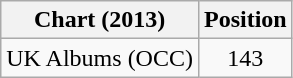<table class="wikitable">
<tr>
<th>Chart (2013)</th>
<th>Position</th>
</tr>
<tr>
<td>UK Albums (OCC)</td>
<td align="center">143</td>
</tr>
</table>
